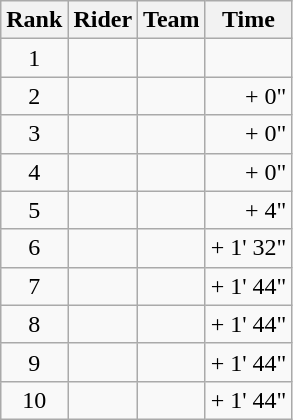<table class="wikitable">
<tr>
<th scope="col">Rank</th>
<th scope="col">Rider</th>
<th scope="col">Team</th>
<th scope="col">Time</th>
</tr>
<tr>
<td style="text-align:center;">1</td>
<td></td>
<td></td>
<td style="text-align:right;"></td>
</tr>
<tr>
<td style="text-align:center;">2</td>
<td></td>
<td></td>
<td style="text-align:right;">+ 0"</td>
</tr>
<tr>
<td style="text-align:center;">3</td>
<td></td>
<td></td>
<td style="text-align:right;">+ 0"</td>
</tr>
<tr>
<td style="text-align:center;">4</td>
<td></td>
<td></td>
<td style="text-align:right;">+ 0"</td>
</tr>
<tr>
<td style="text-align:center;">5</td>
<td></td>
<td></td>
<td style="text-align:right;">+ 4"</td>
</tr>
<tr>
<td style="text-align:center;">6</td>
<td></td>
<td></td>
<td style="text-align:right;">+ 1' 32"</td>
</tr>
<tr>
<td style="text-align:center;">7</td>
<td></td>
<td></td>
<td style="text-align:right;">+ 1' 44"</td>
</tr>
<tr>
<td style="text-align:center;">8</td>
<td></td>
<td></td>
<td style="text-align:right;">+ 1' 44"</td>
</tr>
<tr>
<td style="text-align:center;">9</td>
<td></td>
<td></td>
<td style="text-align:right;">+ 1' 44"</td>
</tr>
<tr>
<td style="text-align:center;">10</td>
<td></td>
<td></td>
<td style="text-align:right;">+ 1' 44"</td>
</tr>
</table>
